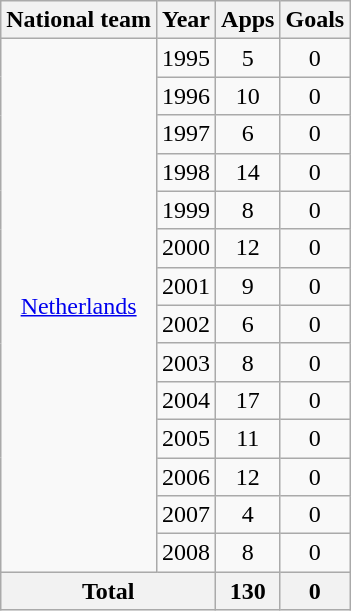<table class="wikitable" style="text-align:center">
<tr>
<th>National team</th>
<th>Year</th>
<th>Apps</th>
<th>Goals</th>
</tr>
<tr>
<td rowspan="14"><a href='#'>Netherlands</a></td>
<td>1995</td>
<td>5</td>
<td>0</td>
</tr>
<tr>
<td>1996</td>
<td>10</td>
<td>0</td>
</tr>
<tr>
<td>1997</td>
<td>6</td>
<td>0</td>
</tr>
<tr>
<td>1998</td>
<td>14</td>
<td>0</td>
</tr>
<tr>
<td>1999</td>
<td>8</td>
<td>0</td>
</tr>
<tr>
<td>2000</td>
<td>12</td>
<td>0</td>
</tr>
<tr>
<td>2001</td>
<td>9</td>
<td>0</td>
</tr>
<tr>
<td>2002</td>
<td>6</td>
<td>0</td>
</tr>
<tr>
<td>2003</td>
<td>8</td>
<td>0</td>
</tr>
<tr>
<td>2004</td>
<td>17</td>
<td>0</td>
</tr>
<tr>
<td>2005</td>
<td>11</td>
<td>0</td>
</tr>
<tr>
<td>2006</td>
<td>12</td>
<td>0</td>
</tr>
<tr>
<td>2007</td>
<td>4</td>
<td>0</td>
</tr>
<tr>
<td>2008</td>
<td>8</td>
<td>0</td>
</tr>
<tr>
<th colspan="2">Total</th>
<th>130</th>
<th>0</th>
</tr>
</table>
